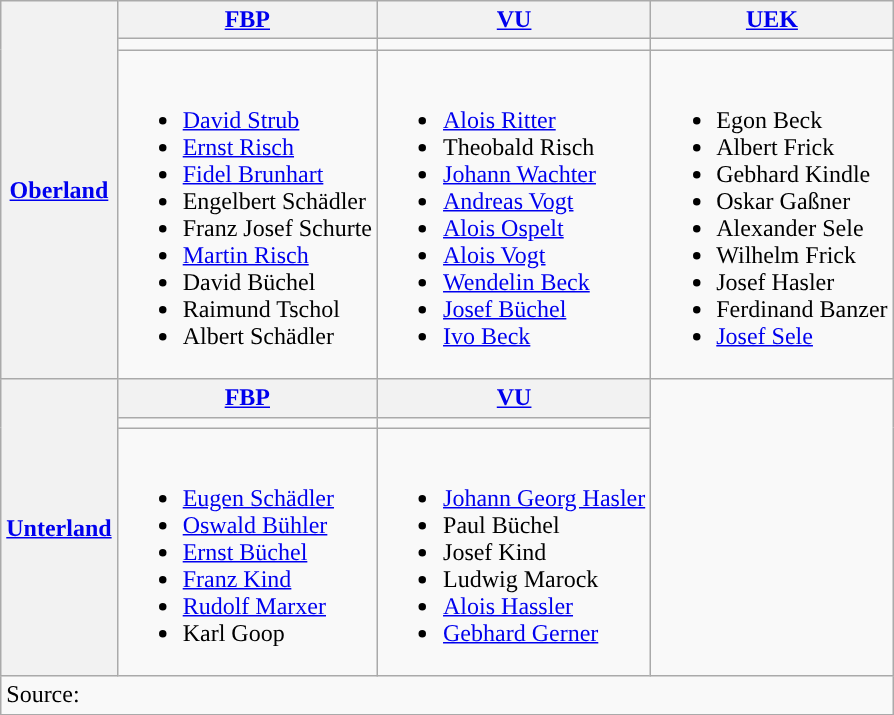<table class="wikitable">
<tr>
<th rowspan="3"><a href='#'>Oberland</a></th>
<th><a href='#'>FBP</a></th>
<th><a href='#'>VU</a></th>
<th><a href='#'>UEK</a></th>
</tr>
<tr>
<td></td>
<td></td>
<td></td>
</tr>
<tr>
<td><br><ul><li><a href='#'>David Strub</a></li><li><a href='#'>Ernst Risch</a></li><li><a href='#'>Fidel Brunhart</a></li><li>Engelbert Schädler</li><li>Franz Josef Schurte</li><li><a href='#'>Martin Risch</a></li><li>David Büchel</li><li>Raimund Tschol</li><li>Albert Schädler</li></ul></td>
<td><br><ul><li><a href='#'>Alois Ritter</a></li><li>Theobald Risch</li><li><a href='#'>Johann Wachter</a></li><li><a href='#'>Andreas Vogt</a></li><li><a href='#'>Alois Ospelt</a></li><li><a href='#'>Alois Vogt</a></li><li><a href='#'>Wendelin Beck</a></li><li><a href='#'>Josef Büchel</a></li><li><a href='#'>Ivo Beck</a></li></ul></td>
<td><br><ul><li>Egon Beck</li><li>Albert Frick</li><li>Gebhard Kindle</li><li>Oskar Gaßner</li><li>Alexander Sele</li><li>Wilhelm Frick</li><li>Josef Hasler</li><li>Ferdinand Banzer</li><li><a href='#'>Josef Sele</a></li></ul></td>
</tr>
<tr>
<th rowspan="3"><a href='#'>Unterland</a></th>
<th><a href='#'>FBP</a></th>
<th><a href='#'>VU</a></th>
<td rowspan="3"></td>
</tr>
<tr>
<td></td>
<td></td>
</tr>
<tr>
<td><br><ul><li><a href='#'>Eugen Schädler</a></li><li><a href='#'>Oswald Bühler</a></li><li><a href='#'>Ernst Büchel</a></li><li><a href='#'>Franz Kind</a></li><li><a href='#'>Rudolf Marxer</a></li><li>Karl Goop</li></ul></td>
<td><br><ul><li><a href='#'>Johann Georg Hasler</a></li><li>Paul Büchel</li><li>Josef Kind</li><li>Ludwig Marock</li><li><a href='#'>Alois Hassler</a></li><li><a href='#'>Gebhard Gerner</a></li></ul></td>
</tr>
<tr>
<td colspan="4">Source: </td>
</tr>
</table>
